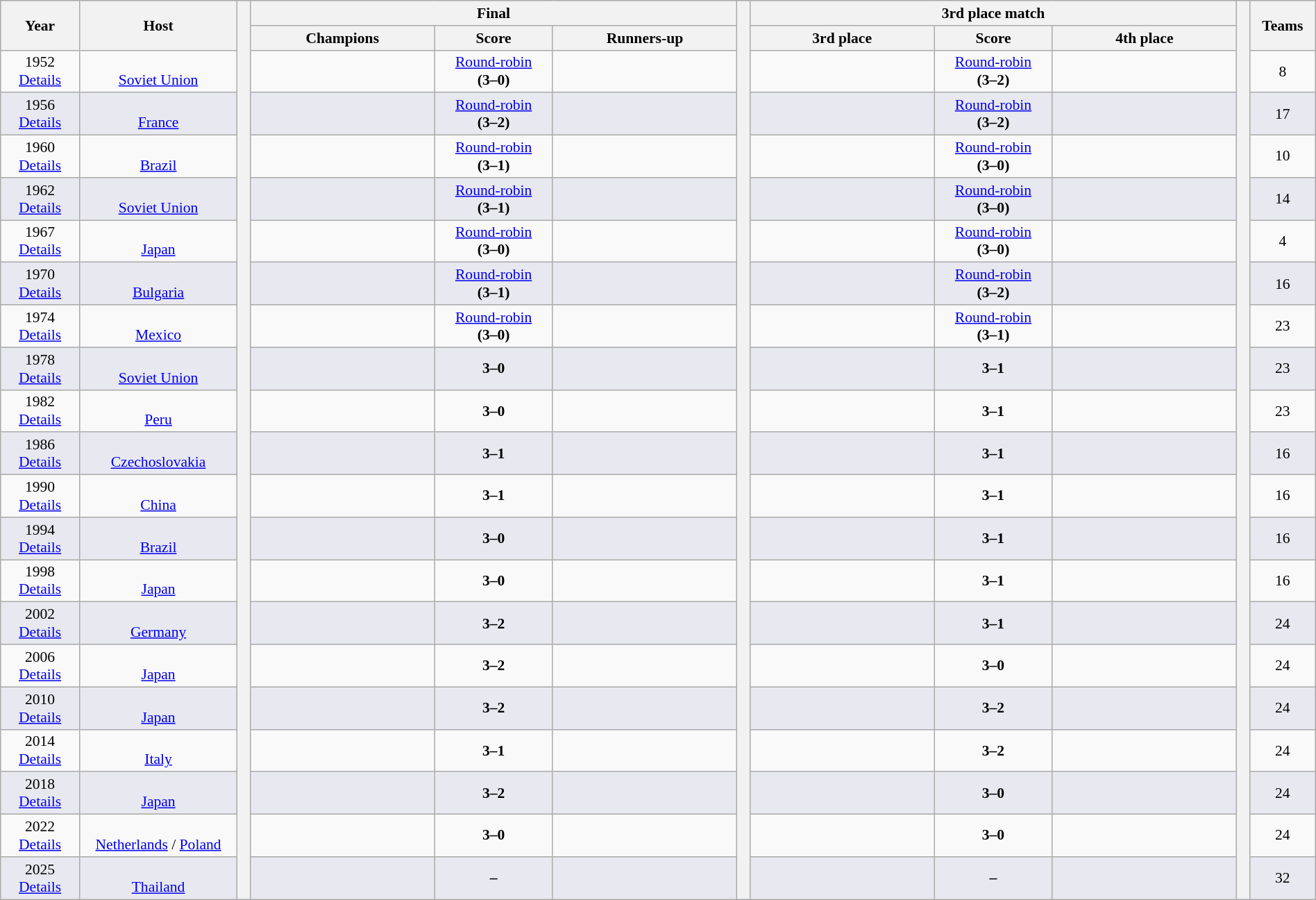<table class="wikitable" style="font-size:90%; width: 100%; text-align: center;">
<tr bgcolor=#c1d8ff>
<th rowspan=2 width=6%>Year</th>
<th rowspan=2 width=12%>Host</th>
<th width=1% rowspan=22 bgcolor=ffffff></th>
<th colspan=3>Final</th>
<th width=1% rowspan=22 bgcolor=ffffff></th>
<th colspan=3>3rd place match</th>
<th width=1% rowspan=22 bgcolor=#ffffff></th>
<th rowspan=2 width=5%>Teams</th>
</tr>
<tr bgcolor=#efefef>
<th width=14%>Champions</th>
<th width=9%>Score</th>
<th width=14%>Runners-up</th>
<th width=14%>3rd place</th>
<th width=9%>Score</th>
<th width=14%>4th place</th>
</tr>
<tr>
<td>1952<br><a href='#'>Details</a></td>
<td><br><a href='#'>Soviet Union</a></td>
<td><strong></strong></td>
<td><a href='#'>Round-robin</a><br><strong>(3–0)</strong></td>
<td></td>
<td></td>
<td><a href='#'>Round-robin</a><br><strong>(3–2)</strong></td>
<td></td>
<td>8</td>
</tr>
<tr bgcolor=#E8E8F0>
<td>1956<br><a href='#'>Details</a></td>
<td><br><a href='#'>France</a></td>
<td><strong></strong></td>
<td><a href='#'>Round-robin</a><br><strong>(3–2)</strong></td>
<td></td>
<td></td>
<td><a href='#'>Round-robin</a><br><strong>(3–2)</strong></td>
<td></td>
<td>17</td>
</tr>
<tr>
<td>1960<br><a href='#'>Details</a></td>
<td><br><a href='#'>Brazil</a></td>
<td><strong></strong></td>
<td><a href='#'>Round-robin</a><br><strong>(3–1)</strong></td>
<td></td>
<td></td>
<td><a href='#'>Round-robin</a><br><strong>(3–0)</strong></td>
<td></td>
<td>10</td>
</tr>
<tr bgcolor=#E8E8F0>
<td>1962<br><a href='#'>Details</a></td>
<td><br><a href='#'>Soviet Union</a></td>
<td><strong></strong></td>
<td><a href='#'>Round-robin</a><br><strong>(3–1)</strong></td>
<td></td>
<td></td>
<td><a href='#'>Round-robin</a><br><strong>(3–0)</strong></td>
<td></td>
<td>14</td>
</tr>
<tr>
<td>1967<br><a href='#'>Details</a></td>
<td><br><a href='#'>Japan</a></td>
<td><strong></strong></td>
<td><a href='#'>Round-robin</a><br><strong>(3–0)</strong></td>
<td></td>
<td></td>
<td><a href='#'>Round-robin</a><br><strong>(3–0)</strong></td>
<td></td>
<td>4</td>
</tr>
<tr bgcolor=#E8E8F0>
<td>1970<br><a href='#'>Details</a></td>
<td><br><a href='#'>Bulgaria</a></td>
<td><strong></strong><br></td>
<td><a href='#'>Round-robin</a><br><strong>(3–1)</strong></td>
<td></td>
<td></td>
<td><a href='#'>Round-robin</a><br><strong>(3–2)</strong></td>
<td></td>
<td>16</td>
</tr>
<tr>
<td>1974<br><a href='#'>Details</a></td>
<td><br><a href='#'>Mexico</a></td>
<td><strong></strong></td>
<td><a href='#'>Round-robin</a><br><strong>(3–0)</strong></td>
<td></td>
<td></td>
<td><a href='#'>Round-robin</a><br><strong>(3–1)</strong></td>
<td></td>
<td>23</td>
</tr>
<tr bgcolor=#E8E8F0>
<td>1978<br><a href='#'>Details</a></td>
<td><br><a href='#'>Soviet Union</a></td>
<td><strong></strong></td>
<td><strong>3–0</strong></td>
<td></td>
<td></td>
<td><strong>3–1</strong></td>
<td></td>
<td>23</td>
</tr>
<tr>
<td>1982<br><a href='#'>Details</a></td>
<td><br><a href='#'>Peru</a></td>
<td><strong></strong></td>
<td><strong>3–0</strong></td>
<td></td>
<td></td>
<td><strong>3–1</strong></td>
<td></td>
<td>23</td>
</tr>
<tr bgcolor=#E8E8F0>
<td>1986<br><a href='#'>Details</a></td>
<td><br><a href='#'>Czechoslovakia</a></td>
<td><strong></strong></td>
<td><strong>3–1</strong></td>
<td></td>
<td></td>
<td><strong>3–1</strong></td>
<td></td>
<td>16</td>
</tr>
<tr>
<td>1990<br><a href='#'>Details</a></td>
<td><br><a href='#'>China</a></td>
<td><strong></strong></td>
<td><strong>3–1</strong></td>
<td></td>
<td></td>
<td><strong>3–1</strong></td>
<td></td>
<td>16</td>
</tr>
<tr bgcolor=#E8E8F0>
<td>1994<br><a href='#'>Details</a></td>
<td><br><a href='#'>Brazil</a></td>
<td><strong></strong></td>
<td><strong>3–0</strong></td>
<td></td>
<td></td>
<td><strong>3–1</strong></td>
<td></td>
<td>16</td>
</tr>
<tr>
<td>1998<br><a href='#'>Details</a></td>
<td><br><a href='#'>Japan</a></td>
<td><strong></strong></td>
<td><strong>3–0</strong></td>
<td></td>
<td></td>
<td><strong>3–1</strong></td>
<td></td>
<td>16</td>
</tr>
<tr bgcolor=#E8E8F0>
<td>2002<br><a href='#'>Details</a></td>
<td><br><a href='#'>Germany</a></td>
<td><strong></strong></td>
<td><strong>3–2</strong></td>
<td></td>
<td></td>
<td><strong>3–1</strong></td>
<td></td>
<td>24</td>
</tr>
<tr>
<td>2006<br><a href='#'>Details</a></td>
<td><br><a href='#'>Japan</a></td>
<td><strong></strong></td>
<td><strong>3–2</strong></td>
<td></td>
<td></td>
<td><strong>3–0</strong></td>
<td></td>
<td>24</td>
</tr>
<tr bgcolor=#E8E8F0>
<td>2010<br><a href='#'>Details</a></td>
<td><br><a href='#'>Japan</a></td>
<td><strong></strong></td>
<td><strong>3–2</strong></td>
<td></td>
<td></td>
<td><strong>3–2</strong></td>
<td></td>
<td>24</td>
</tr>
<tr>
<td>2014<br><a href='#'>Details</a></td>
<td><br><a href='#'>Italy</a></td>
<td><strong></strong></td>
<td><strong>3–1</strong></td>
<td></td>
<td></td>
<td><strong>3–2</strong></td>
<td></td>
<td>24</td>
</tr>
<tr bgcolor=#E8E8F0>
<td>2018<br><a href='#'>Details</a></td>
<td><br><a href='#'>Japan</a></td>
<td><strong></strong></td>
<td><strong>3–2</strong></td>
<td></td>
<td></td>
<td><strong>3–0</strong></td>
<td></td>
<td>24</td>
</tr>
<tr>
<td>2022<br><a href='#'>Details</a></td>
<td> <br><a href='#'>Netherlands</a> / <a href='#'>Poland</a></td>
<td><strong></strong></td>
<td><strong>3–0</strong></td>
<td></td>
<td></td>
<td><strong>3–0</strong></td>
<td></td>
<td 24>24</td>
</tr>
<tr bgcolor=#E8E8F0>
<td>2025<br><a href='#'>Details</a></td>
<td><br><a href='#'>Thailand</a></td>
<td></td>
<td><strong>–</strong></td>
<td></td>
<td></td>
<td><strong>–</strong></td>
<td></td>
<td>32<br></td>
</tr>
</table>
